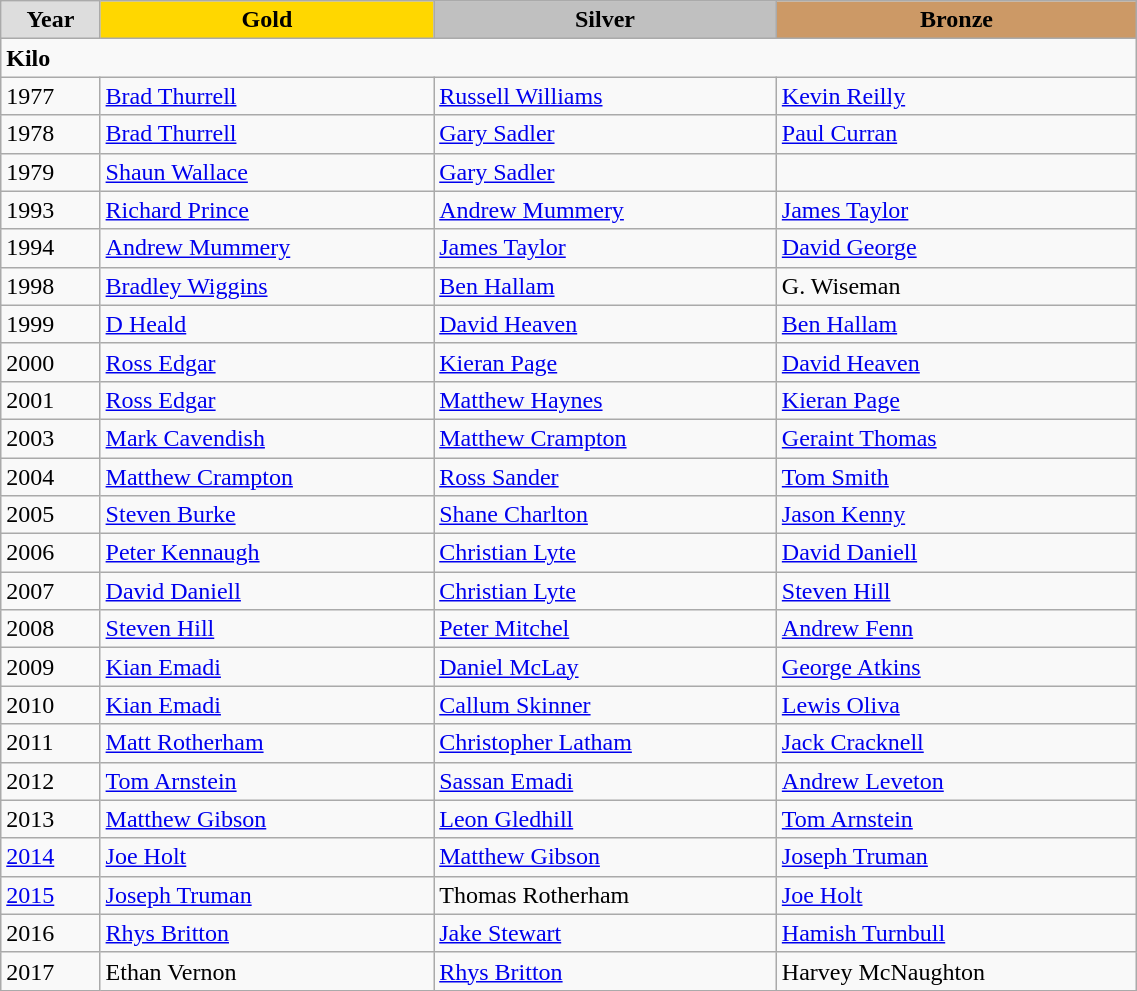<table class="wikitable" style="width: 60%; text-align:left;">
<tr style="text-align:center; font-weight:bold;">
<td style="background:#ddd; ">Year</td>
<td style="background:gold; ">Gold</td>
<td style="background:silver; ">Silver</td>
<td style="background:#c96; ">Bronze</td>
</tr>
<tr>
<td colspan=4><strong>Kilo</strong></td>
</tr>
<tr>
<td>1977</td>
<td><a href='#'>Brad Thurrell</a></td>
<td><a href='#'>Russell Williams</a></td>
<td><a href='#'>Kevin Reilly</a></td>
</tr>
<tr>
<td>1978</td>
<td><a href='#'>Brad Thurrell</a></td>
<td><a href='#'>Gary Sadler</a></td>
<td><a href='#'>Paul Curran</a></td>
</tr>
<tr>
<td>1979</td>
<td><a href='#'>Shaun Wallace</a></td>
<td><a href='#'>Gary Sadler</a></td>
</tr>
<tr>
<td>1993</td>
<td><a href='#'>Richard Prince</a></td>
<td><a href='#'>Andrew Mummery</a></td>
<td><a href='#'>James Taylor</a></td>
</tr>
<tr>
<td>1994</td>
<td><a href='#'>Andrew Mummery</a></td>
<td><a href='#'>James Taylor</a></td>
<td><a href='#'>David George</a></td>
</tr>
<tr>
<td>1998</td>
<td><a href='#'>Bradley Wiggins</a></td>
<td><a href='#'>Ben Hallam</a></td>
<td>G. Wiseman</td>
</tr>
<tr>
<td>1999</td>
<td><a href='#'>D Heald</a></td>
<td><a href='#'>David Heaven</a></td>
<td><a href='#'>Ben Hallam</a></td>
</tr>
<tr>
<td>2000</td>
<td><a href='#'>Ross Edgar</a></td>
<td><a href='#'>Kieran Page</a></td>
<td><a href='#'>David Heaven</a></td>
</tr>
<tr>
<td>2001</td>
<td><a href='#'>Ross Edgar</a></td>
<td><a href='#'>Matthew Haynes</a></td>
<td><a href='#'>Kieran Page</a></td>
</tr>
<tr>
<td>2003</td>
<td><a href='#'>Mark Cavendish</a></td>
<td><a href='#'>Matthew Crampton</a></td>
<td><a href='#'>Geraint Thomas</a></td>
</tr>
<tr>
<td>2004</td>
<td><a href='#'>Matthew Crampton</a></td>
<td><a href='#'>Ross Sander</a></td>
<td><a href='#'>Tom Smith</a></td>
</tr>
<tr>
<td>2005</td>
<td><a href='#'>Steven Burke</a></td>
<td><a href='#'>Shane Charlton</a></td>
<td><a href='#'>Jason Kenny</a></td>
</tr>
<tr>
<td>2006</td>
<td><a href='#'>Peter Kennaugh</a></td>
<td><a href='#'>Christian Lyte</a></td>
<td><a href='#'>David Daniell</a></td>
</tr>
<tr>
<td>2007</td>
<td><a href='#'>David Daniell</a></td>
<td><a href='#'>Christian Lyte</a></td>
<td><a href='#'>Steven Hill</a></td>
</tr>
<tr>
<td>2008</td>
<td><a href='#'>Steven Hill</a></td>
<td><a href='#'>Peter Mitchel</a></td>
<td><a href='#'>Andrew Fenn</a></td>
</tr>
<tr>
<td>2009</td>
<td><a href='#'>Kian Emadi</a></td>
<td><a href='#'>Daniel McLay</a></td>
<td><a href='#'>George Atkins</a></td>
</tr>
<tr>
<td>2010</td>
<td><a href='#'>Kian Emadi</a></td>
<td><a href='#'>Callum Skinner</a></td>
<td><a href='#'>Lewis Oliva</a></td>
</tr>
<tr>
<td>2011</td>
<td><a href='#'>Matt Rotherham</a></td>
<td><a href='#'>Christopher Latham</a></td>
<td><a href='#'>Jack Cracknell</a></td>
</tr>
<tr>
<td>2012</td>
<td><a href='#'>Tom Arnstein</a></td>
<td><a href='#'>Sassan Emadi</a></td>
<td><a href='#'>Andrew Leveton</a></td>
</tr>
<tr>
<td>2013</td>
<td><a href='#'>Matthew Gibson</a></td>
<td><a href='#'>Leon Gledhill</a></td>
<td><a href='#'>Tom Arnstein</a></td>
</tr>
<tr>
<td><a href='#'>2014</a></td>
<td><a href='#'>Joe Holt</a></td>
<td><a href='#'>Matthew Gibson</a></td>
<td><a href='#'>Joseph Truman</a></td>
</tr>
<tr>
<td><a href='#'>2015</a></td>
<td><a href='#'>Joseph Truman</a></td>
<td>Thomas Rotherham</td>
<td><a href='#'>Joe Holt</a></td>
</tr>
<tr>
<td>2016</td>
<td><a href='#'>Rhys Britton</a></td>
<td><a href='#'>Jake Stewart</a></td>
<td><a href='#'>Hamish Turnbull</a></td>
</tr>
<tr>
<td>2017</td>
<td>Ethan Vernon</td>
<td><a href='#'>Rhys Britton</a></td>
<td>Harvey McNaughton</td>
</tr>
</table>
